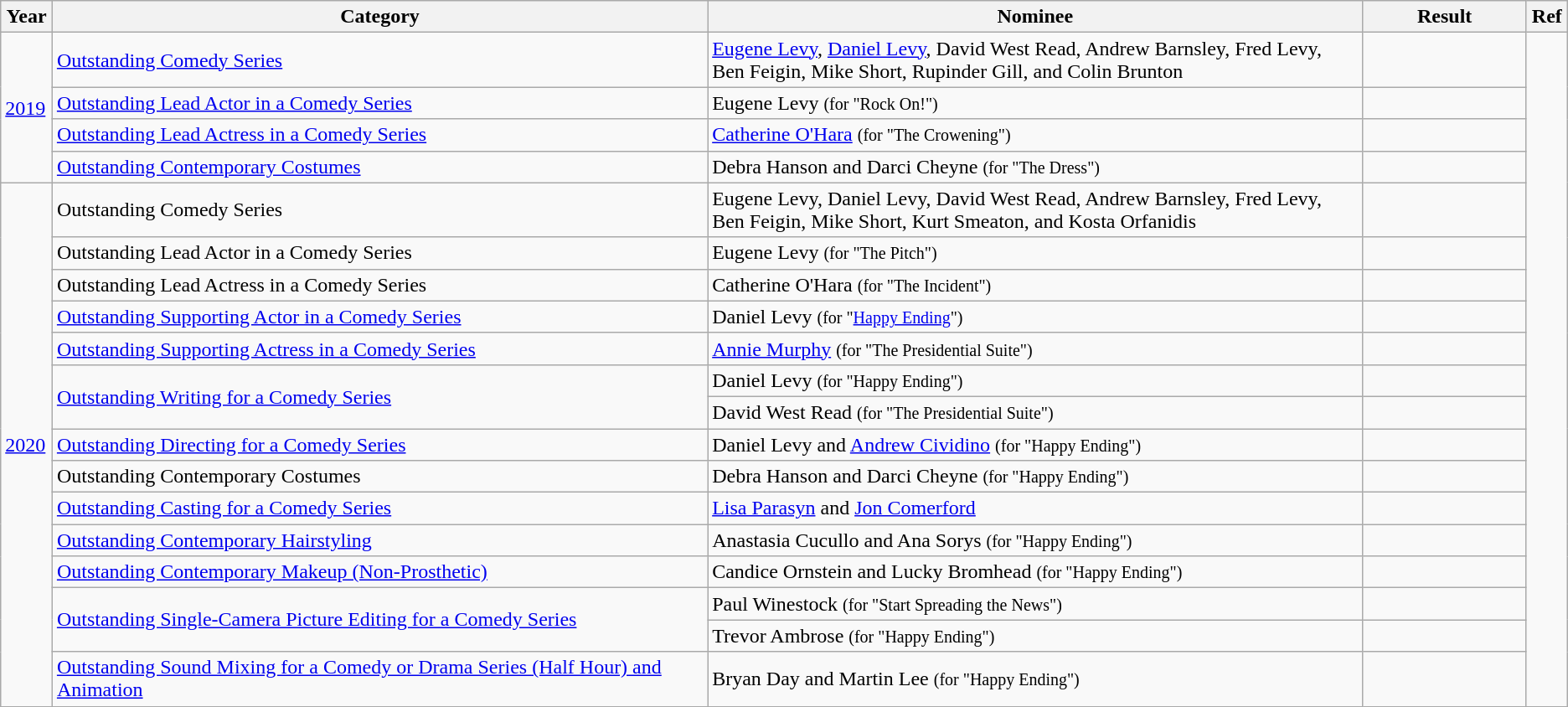<table class="wikitable">
<tr>
<th width="3%">Year</th>
<th width="40%">Category</th>
<th width="40%">Nominee</th>
<th width="10%">Result</th>
<th width="2%">Ref</th>
</tr>
<tr>
<td rowspan="4"><a href='#'>2019</a></td>
<td><a href='#'>Outstanding Comedy Series</a></td>
<td><a href='#'>Eugene Levy</a>, <a href='#'>Daniel Levy</a>, David West Read, Andrew Barnsley, Fred Levy, Ben Feigin, Mike Short, Rupinder Gill, and Colin Brunton</td>
<td></td>
<td rowspan="19"></td>
</tr>
<tr>
<td><a href='#'>Outstanding Lead Actor in a Comedy Series</a></td>
<td>Eugene Levy <small>(for "Rock On!")</small></td>
<td></td>
</tr>
<tr>
<td><a href='#'>Outstanding Lead Actress in a Comedy Series</a></td>
<td><a href='#'>Catherine O'Hara</a> <small>(for "The Crowening")</small></td>
<td></td>
</tr>
<tr>
<td><a href='#'>Outstanding Contemporary Costumes</a></td>
<td>Debra Hanson and Darci Cheyne <small>(for "The Dress")</small></td>
<td></td>
</tr>
<tr>
<td rowspan="15"><a href='#'>2020</a></td>
<td>Outstanding Comedy Series</td>
<td>Eugene Levy, Daniel Levy, David West Read, Andrew Barnsley, Fred Levy, Ben Feigin, Mike Short, Kurt Smeaton, and Kosta Orfanidis</td>
<td></td>
</tr>
<tr>
<td>Outstanding Lead Actor in a Comedy Series</td>
<td>Eugene Levy <small>(for "The Pitch")</small></td>
<td></td>
</tr>
<tr>
<td>Outstanding Lead Actress in a Comedy Series</td>
<td>Catherine O'Hara <small>(for "The Incident")</small></td>
<td></td>
</tr>
<tr>
<td><a href='#'>Outstanding Supporting Actor in a Comedy Series</a></td>
<td>Daniel Levy <small>(for "<a href='#'>Happy Ending</a>")</small></td>
<td></td>
</tr>
<tr>
<td><a href='#'>Outstanding Supporting Actress in a Comedy Series</a></td>
<td><a href='#'>Annie Murphy</a> <small>(for "The Presidential Suite")</small></td>
<td></td>
</tr>
<tr>
<td rowspan="2"><a href='#'>Outstanding Writing for a Comedy Series</a></td>
<td>Daniel Levy <small>(for "Happy Ending")</small></td>
<td></td>
</tr>
<tr>
<td>David West Read <small>(for "The Presidential Suite")</small></td>
<td></td>
</tr>
<tr>
<td><a href='#'>Outstanding Directing for a Comedy Series</a></td>
<td>Daniel Levy and <a href='#'>Andrew Cividino</a> <small>(for "Happy Ending")</small></td>
<td></td>
</tr>
<tr>
<td>Outstanding Contemporary Costumes</td>
<td>Debra Hanson and Darci Cheyne <small>(for "Happy Ending")</small></td>
<td></td>
</tr>
<tr>
<td><a href='#'>Outstanding Casting for a Comedy Series</a></td>
<td><a href='#'>Lisa Parasyn</a> and <a href='#'>Jon Comerford</a></td>
<td></td>
</tr>
<tr>
<td><a href='#'>Outstanding Contemporary Hairstyling</a></td>
<td>Anastasia Cucullo and Ana Sorys <small>(for "Happy Ending")</small></td>
<td></td>
</tr>
<tr>
<td><a href='#'>Outstanding Contemporary Makeup (Non-Prosthetic)</a></td>
<td>Candice Ornstein and Lucky Bromhead <small>(for "Happy Ending")</small></td>
<td></td>
</tr>
<tr>
<td rowspan="2"><a href='#'>Outstanding Single-Camera Picture Editing for a Comedy Series</a></td>
<td>Paul Winestock <small>(for "Start Spreading the News")</small></td>
<td></td>
</tr>
<tr>
<td>Trevor Ambrose <small>(for "Happy Ending")</small></td>
<td></td>
</tr>
<tr>
<td><a href='#'>Outstanding Sound Mixing for a Comedy or Drama Series (Half Hour) and Animation</a></td>
<td>Bryan Day and Martin Lee <small>(for "Happy Ending")</small></td>
<td></td>
</tr>
</table>
